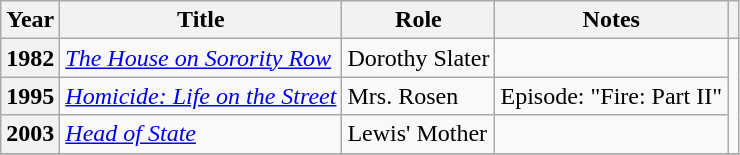<table class="wikitable plainrowheaders sortable" style="margin-right: 0;">
<tr>
<th scope="col">Year</th>
<th scope="col">Title</th>
<th scope="col">Role</th>
<th scope="col" class="unsortable">Notes</th>
<th scope="col" class="unsortable"></th>
</tr>
<tr>
<th scope="row">1982</th>
<td><em><a href='#'>The House on Sorority Row</a></em></td>
<td>Dorothy Slater</td>
<td></td>
<td style="text-align:center;" rowspan="3"><br></td>
</tr>
<tr>
<th scope="row">1995</th>
<td><em><a href='#'>Homicide: Life on the Street</a></em></td>
<td>Mrs. Rosen</td>
<td>Episode: "Fire: Part II"</td>
</tr>
<tr>
<th scope="row">2003</th>
<td><em><a href='#'>Head of State</a></em></td>
<td>Lewis' Mother</td>
<td></td>
</tr>
<tr>
</tr>
</table>
